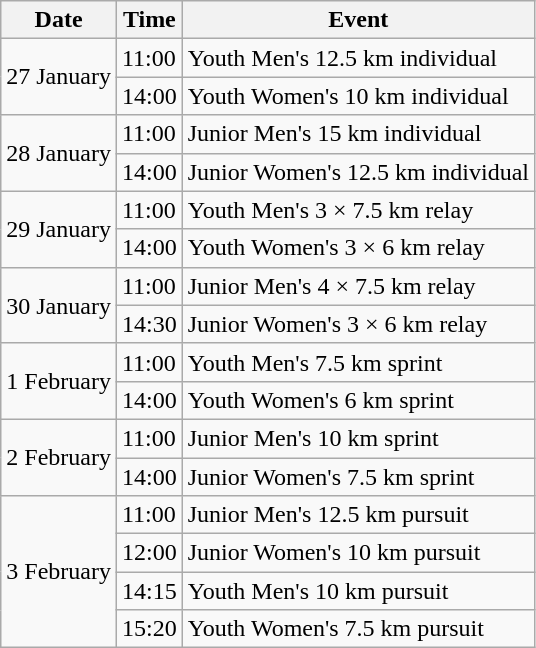<table class="wikitable">
<tr>
<th>Date</th>
<th>Time</th>
<th>Event</th>
</tr>
<tr>
<td rowspan=2>27 January</td>
<td>11:00</td>
<td>Youth Men's 12.5 km individual</td>
</tr>
<tr>
<td>14:00</td>
<td>Youth Women's 10 km individual</td>
</tr>
<tr>
<td rowspan=2>28 January</td>
<td>11:00</td>
<td>Junior Men's 15 km individual</td>
</tr>
<tr>
<td>14:00</td>
<td>Junior Women's 12.5 km individual</td>
</tr>
<tr>
<td rowspan=2>29 January</td>
<td>11:00</td>
<td>Youth Men's 3 × 7.5 km relay</td>
</tr>
<tr>
<td>14:00</td>
<td>Youth Women's 3 × 6 km relay</td>
</tr>
<tr>
<td rowspan=2>30 January</td>
<td>11:00</td>
<td>Junior Men's 4 × 7.5 km relay</td>
</tr>
<tr>
<td>14:30</td>
<td>Junior Women's 3 × 6 km relay</td>
</tr>
<tr>
<td rowspan=2>1 February</td>
<td>11:00</td>
<td>Youth Men's 7.5 km sprint</td>
</tr>
<tr>
<td>14:00</td>
<td>Youth Women's 6 km sprint</td>
</tr>
<tr>
<td rowspan=2>2 February</td>
<td>11:00</td>
<td>Junior Men's 10 km sprint</td>
</tr>
<tr>
<td>14:00</td>
<td>Junior Women's 7.5 km sprint</td>
</tr>
<tr>
<td rowspan=4>3 February</td>
<td>11:00</td>
<td>Junior Men's 12.5 km pursuit</td>
</tr>
<tr>
<td>12:00</td>
<td>Junior Women's 10 km pursuit</td>
</tr>
<tr>
<td>14:15</td>
<td>Youth Men's 10 km pursuit</td>
</tr>
<tr>
<td>15:20</td>
<td>Youth Women's 7.5 km pursuit</td>
</tr>
</table>
